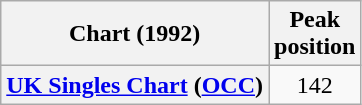<table class="wikitable sortable plainrowheaders" style="text-align:center">
<tr>
<th>Chart (1992)</th>
<th>Peak<br>position</th>
</tr>
<tr>
<th scope="row"><a href='#'>UK Singles Chart</a> (<a href='#'>OCC</a>)</th>
<td>142</td>
</tr>
</table>
